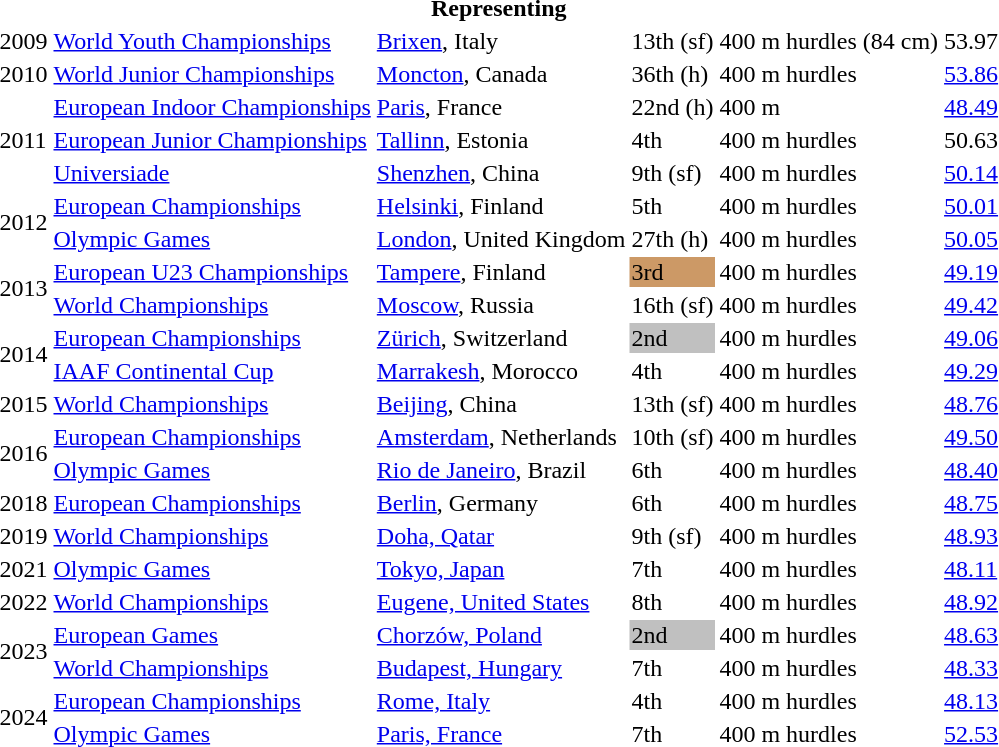<table>
<tr>
<th colspan="6">Representing </th>
</tr>
<tr>
<td>2009</td>
<td><a href='#'>World Youth Championships</a></td>
<td><a href='#'>Brixen</a>, Italy</td>
<td>13th (sf)</td>
<td>400 m hurdles (84 cm)</td>
<td>53.97</td>
</tr>
<tr>
<td>2010</td>
<td><a href='#'>World Junior Championships</a></td>
<td><a href='#'>Moncton</a>, Canada</td>
<td>36th (h)</td>
<td>400 m hurdles</td>
<td><a href='#'>53.86</a></td>
</tr>
<tr>
<td rowspan=3>2011</td>
<td><a href='#'>European Indoor Championships</a></td>
<td><a href='#'>Paris</a>, France</td>
<td>22nd (h)</td>
<td>400 m</td>
<td><a href='#'>48.49</a></td>
</tr>
<tr>
<td><a href='#'>European Junior Championships</a></td>
<td><a href='#'>Tallinn</a>, Estonia</td>
<td>4th</td>
<td>400 m hurdles</td>
<td>50.63</td>
</tr>
<tr>
<td><a href='#'>Universiade</a></td>
<td><a href='#'>Shenzhen</a>, China</td>
<td>9th (sf)</td>
<td>400 m hurdles</td>
<td><a href='#'>50.14</a></td>
</tr>
<tr>
<td rowspan=2>2012</td>
<td><a href='#'>European Championships</a></td>
<td><a href='#'>Helsinki</a>, Finland</td>
<td>5th</td>
<td>400 m hurdles</td>
<td><a href='#'>50.01</a></td>
</tr>
<tr>
<td><a href='#'>Olympic Games</a></td>
<td><a href='#'>London</a>, United Kingdom</td>
<td>27th (h)</td>
<td>400 m hurdles</td>
<td><a href='#'>50.05</a></td>
</tr>
<tr>
<td rowspan=2>2013</td>
<td><a href='#'>European U23 Championships</a></td>
<td><a href='#'>Tampere</a>, Finland</td>
<td bgcolor=cc9966>3rd</td>
<td>400 m hurdles</td>
<td><a href='#'>49.19</a></td>
</tr>
<tr>
<td><a href='#'>World Championships</a></td>
<td><a href='#'>Moscow</a>, Russia</td>
<td>16th (sf)</td>
<td>400 m hurdles</td>
<td><a href='#'>49.42</a></td>
</tr>
<tr>
<td rowspan=2>2014</td>
<td><a href='#'>European Championships</a></td>
<td><a href='#'>Zürich</a>, Switzerland</td>
<td bgcolor="silver">2nd</td>
<td>400 m hurdles</td>
<td><a href='#'>49.06</a></td>
</tr>
<tr>
<td><a href='#'>IAAF Continental Cup</a></td>
<td><a href='#'>Marrakesh</a>, Morocco</td>
<td>4th</td>
<td>400 m hurdles</td>
<td><a href='#'>49.29</a></td>
</tr>
<tr>
<td>2015</td>
<td><a href='#'>World Championships</a></td>
<td><a href='#'>Beijing</a>, China</td>
<td>13th (sf)</td>
<td>400 m hurdles</td>
<td><a href='#'>48.76</a></td>
</tr>
<tr>
<td rowspan=2>2016</td>
<td><a href='#'>European Championships</a></td>
<td><a href='#'>Amsterdam</a>, Netherlands</td>
<td>10th (sf)</td>
<td>400 m hurdles</td>
<td><a href='#'>49.50</a></td>
</tr>
<tr>
<td><a href='#'>Olympic Games</a></td>
<td><a href='#'>Rio de Janeiro</a>, Brazil</td>
<td>6th</td>
<td>400 m hurdles</td>
<td><a href='#'>48.40</a></td>
</tr>
<tr>
<td>2018</td>
<td><a href='#'>European Championships</a></td>
<td><a href='#'>Berlin</a>, Germany</td>
<td>6th</td>
<td>400 m hurdles</td>
<td><a href='#'>48.75</a></td>
</tr>
<tr>
<td>2019</td>
<td><a href='#'>World Championships</a></td>
<td><a href='#'>Doha, Qatar</a></td>
<td>9th (sf)</td>
<td>400 m hurdles</td>
<td><a href='#'>48.93</a></td>
</tr>
<tr>
<td>2021</td>
<td><a href='#'>Olympic Games</a></td>
<td><a href='#'>Tokyo, Japan</a></td>
<td>7th</td>
<td>400 m hurdles</td>
<td><a href='#'>48.11</a></td>
</tr>
<tr>
<td>2022</td>
<td><a href='#'>World Championships</a></td>
<td><a href='#'>Eugene, United States</a></td>
<td>8th</td>
<td>400 m hurdles</td>
<td><a href='#'>48.92</a></td>
</tr>
<tr>
<td rowspan=2>2023</td>
<td><a href='#'>European Games</a></td>
<td><a href='#'>Chorzów, Poland</a></td>
<td bgcolor="silver">2nd</td>
<td>400 m hurdles</td>
<td><a href='#'>48.63</a></td>
</tr>
<tr>
<td><a href='#'>World Championships</a></td>
<td><a href='#'>Budapest, Hungary</a></td>
<td>7th</td>
<td>400 m hurdles</td>
<td><a href='#'>48.33</a></td>
</tr>
<tr>
<td rowspan=2>2024</td>
<td><a href='#'>European Championships</a></td>
<td><a href='#'>Rome, Italy</a></td>
<td>4th</td>
<td>400 m hurdles</td>
<td><a href='#'>48.13</a></td>
</tr>
<tr>
<td><a href='#'>Olympic Games</a></td>
<td><a href='#'>Paris, France</a></td>
<td>7th</td>
<td>400 m hurdles</td>
<td><a href='#'>52.53</a></td>
</tr>
</table>
